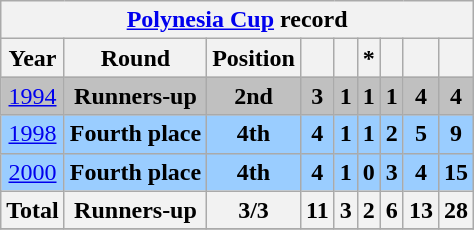<table class="wikitable" style="text-align: center;">
<tr>
<th colspan=9><a href='#'>Polynesia Cup</a> record</th>
</tr>
<tr>
<th>Year</th>
<th>Round</th>
<th>Position</th>
<th></th>
<th></th>
<th>*</th>
<th></th>
<th></th>
<th></th>
</tr>
<tr style="background:silver;">
<td> <a href='#'>1994</a></td>
<td><strong>Runners-up</strong></td>
<td><strong>2nd</strong></td>
<td><strong>3</strong></td>
<td><strong>1</strong></td>
<td><strong>1</strong></td>
<td><strong>1</strong></td>
<td><strong>4</strong></td>
<td><strong>4</strong></td>
</tr>
<tr style="background:#9acdff;">
<td> <a href='#'>1998</a></td>
<td><strong>Fourth place</strong></td>
<td><strong>4th</strong></td>
<td><strong>4</strong></td>
<td><strong>1</strong></td>
<td><strong>1</strong></td>
<td><strong>2</strong></td>
<td><strong>5</strong></td>
<td><strong>9</strong></td>
</tr>
<tr style="background:#9acdff;">
<td> <a href='#'>2000</a></td>
<td><strong>Fourth place</strong></td>
<td><strong>4th</strong></td>
<td><strong>4</strong></td>
<td><strong>1</strong></td>
<td><strong>0</strong></td>
<td><strong>3</strong></td>
<td><strong>4</strong></td>
<td><strong>15</strong></td>
</tr>
<tr>
<th>Total</th>
<th>Runners-up</th>
<th>3/3</th>
<th>11</th>
<th>3</th>
<th>2</th>
<th>6</th>
<th>13</th>
<th>28</th>
</tr>
<tr>
</tr>
</table>
